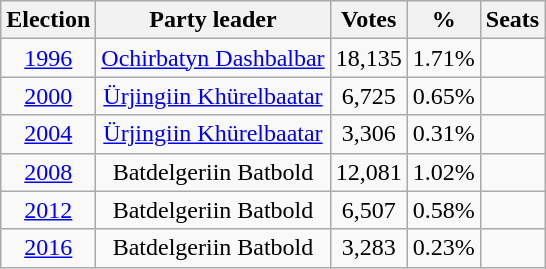<table class=wikitable style=text-align:center>
<tr>
<th>Election</th>
<th>Party leader</th>
<th><strong>Votes</strong></th>
<th><strong>%</strong></th>
<th><strong>Seats</strong></th>
</tr>
<tr>
<td><a href='#'>1996</a></td>
<td><a href='#'>Ochirbatyn Dashbalbar</a></td>
<td>18,135</td>
<td>1.71%</td>
<td></td>
</tr>
<tr>
<td><a href='#'>2000</a></td>
<td><a href='#'>Ürjingiin Khürelbaatar</a></td>
<td>6,725</td>
<td>0.65%</td>
<td></td>
</tr>
<tr>
<td><a href='#'>2004</a></td>
<td><a href='#'>Ürjingiin Khürelbaatar</a></td>
<td>3,306</td>
<td>0.31%</td>
<td></td>
</tr>
<tr>
<td><a href='#'>2008</a></td>
<td>Batdelgeriin Batbold</td>
<td>12,081</td>
<td>1.02%</td>
<td></td>
</tr>
<tr>
<td><a href='#'>2012</a></td>
<td>Batdelgeriin Batbold</td>
<td>6,507</td>
<td>0.58%</td>
<td></td>
</tr>
<tr>
<td><a href='#'>2016</a></td>
<td>Batdelgeriin Batbold</td>
<td>3,283</td>
<td>0.23%</td>
<td></td>
</tr>
</table>
